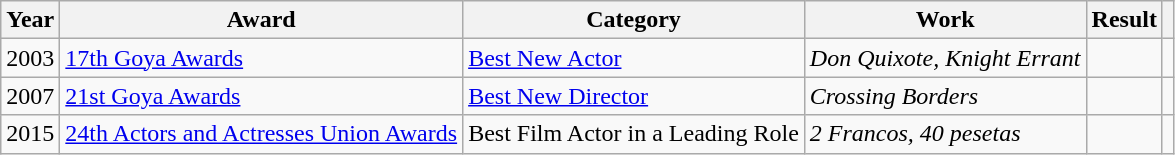<table class="wikitable sortable plainrowheaders">
<tr>
<th>Year</th>
<th>Award</th>
<th>Category</th>
<th>Work</th>
<th>Result</th>
<th scope="col" class="unsortable"></th>
</tr>
<tr>
<td align = "center">2003</td>
<td><a href='#'>17th Goya Awards</a></td>
<td><a href='#'>Best New Actor</a></td>
<td><em>Don Quixote, Knight Errant</em></td>
<td></td>
<td align = "center"></td>
</tr>
<tr>
<td align = "center">2007</td>
<td><a href='#'>21st Goya Awards</a></td>
<td><a href='#'>Best New Director</a></td>
<td><em>Crossing Borders</em></td>
<td></td>
<td align = "center"></td>
</tr>
<tr>
<td align = "center">2015</td>
<td><a href='#'>24th Actors and Actresses Union Awards</a></td>
<td>Best Film Actor in a Leading Role</td>
<td><em>2 Francos, 40 pesetas</em></td>
<td></td>
<td align = "center"></td>
</tr>
</table>
